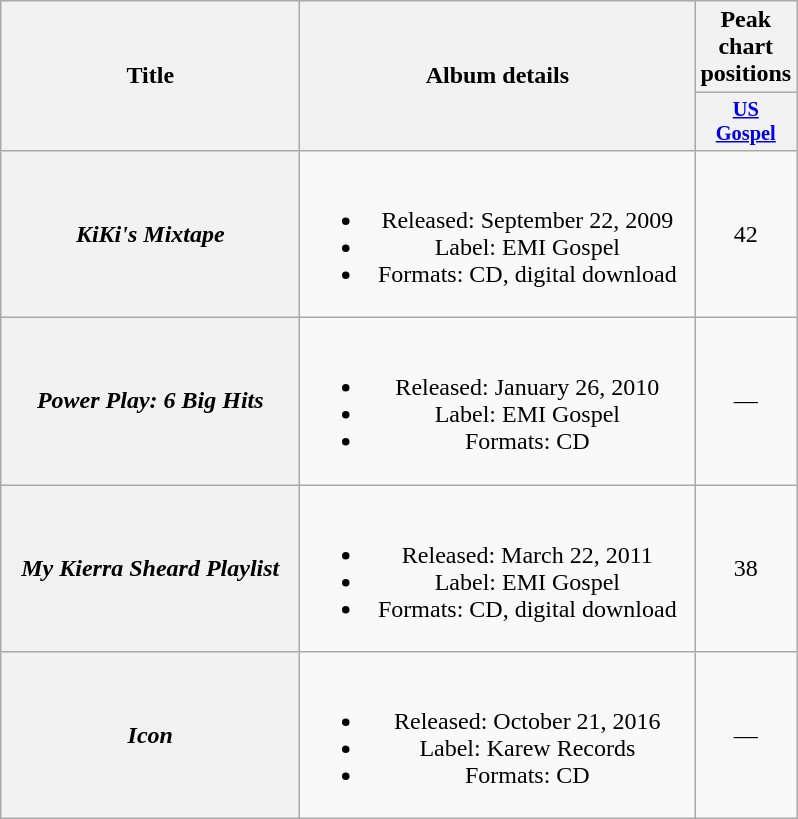<table class="wikitable plainrowheaders" style="text-align:center;" border="1">
<tr>
<th scope="col" rowspan="2" style="width:12em;">Title</th>
<th scope="col" rowspan="2" style="width:16em;">Album details</th>
<th scope="col" colspan="1">Peak chart positions</th>
</tr>
<tr>
<th scope="col" style="width:4em;font-size:85%;"><a href='#'>US<br>Gospel</a><br></th>
</tr>
<tr>
<th scope="row"><em>KiKi's Mixtape</em></th>
<td><br><ul><li>Released: September 22, 2009</li><li>Label: EMI Gospel</li><li>Formats: CD, digital download</li></ul></td>
<td>42</td>
</tr>
<tr>
<th scope="row"><em>Power Play: 6 Big Hits</em></th>
<td><br><ul><li>Released: January 26, 2010</li><li>Label: EMI Gospel</li><li>Formats: CD</li></ul></td>
<td>—</td>
</tr>
<tr>
<th scope="row"><em>My Kierra Sheard Playlist</em></th>
<td><br><ul><li>Released: March 22, 2011</li><li>Label: EMI Gospel</li><li>Formats: CD, digital download</li></ul></td>
<td>38</td>
</tr>
<tr>
<th scope="row"><em>Icon</em></th>
<td><br><ul><li>Released: October 21, 2016</li><li>Label: Karew Records</li><li>Formats: CD</li></ul></td>
<td>—</td>
</tr>
</table>
